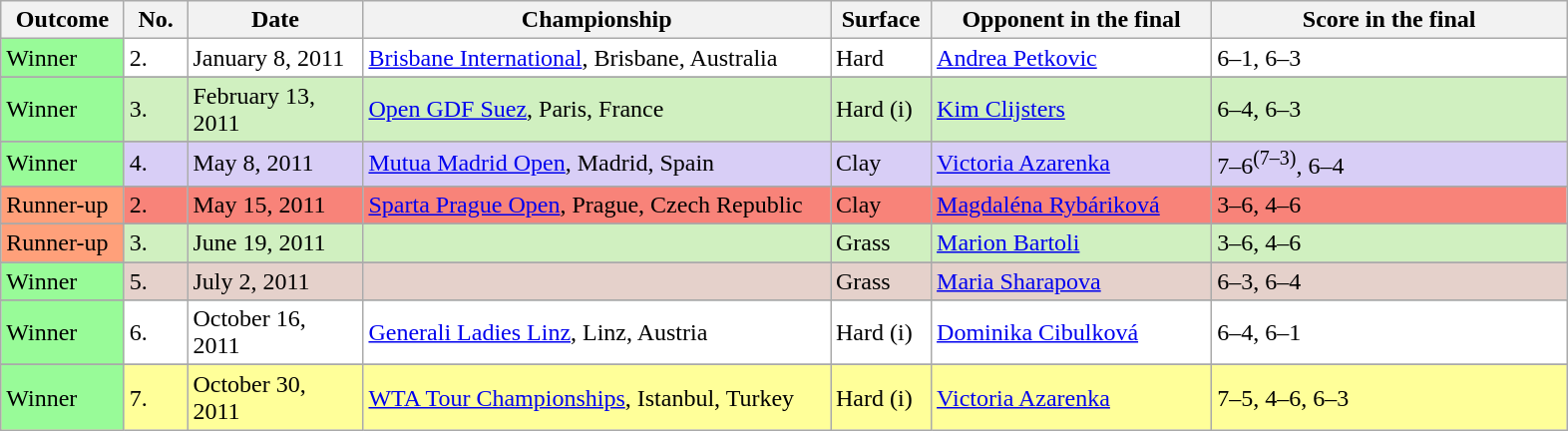<table class="sortable wikitable">
<tr>
<th width=75>Outcome</th>
<th width=35>No.</th>
<th width=110>Date</th>
<th width=305>Championship</th>
<th width=60>Surface</th>
<th width=180>Opponent in the final</th>
<th width=230>Score in the final</th>
</tr>
<tr bgcolor=#fff>
<td bgcolor=98FB98>Winner</td>
<td>2.</td>
<td>January 8, 2011</td>
<td> <a href='#'>Brisbane International</a>, Brisbane, Australia</td>
<td>Hard</td>
<td> <a href='#'>Andrea Petkovic</a></td>
<td>6–1, 6–3</td>
</tr>
<tr>
</tr>
<tr bgcolor=#d0f0c0>
<td bgcolor=98FB98>Winner</td>
<td>3.</td>
<td>February 13, 2011</td>
<td> <a href='#'>Open GDF Suez</a>, Paris, France</td>
<td>Hard (i)</td>
<td> <a href='#'>Kim Clijsters</a></td>
<td>6–4, 6–3</td>
</tr>
<tr>
</tr>
<tr bgcolor=#D8CEF6>
<td bgcolor=98FB98>Winner</td>
<td>4.</td>
<td>May 8, 2011</td>
<td> <a href='#'>Mutua Madrid Open</a>, Madrid, Spain</td>
<td>Clay</td>
<td> <a href='#'>Victoria Azarenka</a></td>
<td>7–6<sup>(7–3)</sup>, 6–4</td>
</tr>
<tr>
</tr>
<tr bgcolor=#f88379>
<td bgcolor=FFA07A>Runner-up</td>
<td>2.</td>
<td>May 15, 2011</td>
<td> <a href='#'>Sparta Prague Open</a>, Prague, Czech Republic</td>
<td>Clay</td>
<td> <a href='#'>Magdaléna Rybáriková</a></td>
<td>3–6, 4–6</td>
</tr>
<tr>
</tr>
<tr bgcolor=#d0f0c0>
<td bgcolor=FFA07A>Runner-up</td>
<td>3.</td>
<td>June 19, 2011</td>
<td></td>
<td>Grass</td>
<td> <a href='#'>Marion Bartoli</a></td>
<td>3–6, 4–6</td>
</tr>
<tr>
</tr>
<tr bgcolor=#e5d1cb>
<td bgcolor=98FB98>Winner</td>
<td>5.</td>
<td>July 2, 2011</td>
<td></td>
<td>Grass</td>
<td> <a href='#'>Maria Sharapova</a></td>
<td>6–3, 6–4</td>
</tr>
<tr>
</tr>
<tr bgcolor=#fff>
<td bgcolor=98FB98>Winner</td>
<td>6.</td>
<td>October 16, 2011</td>
<td> <a href='#'>Generali Ladies Linz</a>, Linz, Austria</td>
<td>Hard (i)</td>
<td> <a href='#'>Dominika Cibulková</a></td>
<td>6–4, 6–1</td>
</tr>
<tr>
</tr>
<tr bgcolor=#ffff99>
<td bgcolor=98FB98>Winner</td>
<td>7.</td>
<td>October 30, 2011</td>
<td> <a href='#'>WTA Tour Championships</a>, Istanbul, Turkey</td>
<td>Hard (i)</td>
<td> <a href='#'>Victoria Azarenka</a></td>
<td>7–5, 4–6, 6–3</td>
</tr>
</table>
